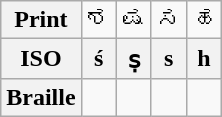<table class="wikitable Unicode" style="text-align:center;">
<tr>
<th>Print</th>
<td>ಶ</td>
<td>ಷ</td>
<td>ಸ</td>
<td>ಹ</td>
</tr>
<tr>
<th>ISO</th>
<th>ś</th>
<th>ṣ</th>
<th>s</th>
<th>h</th>
</tr>
<tr>
<th>Braille</th>
<td></td>
<td></td>
<td></td>
<td></td>
</tr>
</table>
